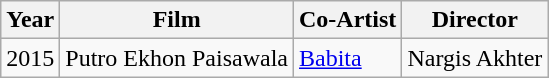<table class="wikitable">
<tr>
<th>Year</th>
<th>Film</th>
<th>Co-Artist</th>
<th>Director</th>
</tr>
<tr>
<td>2015</td>
<td>Putro Ekhon Paisawala</td>
<td><a href='#'>Babita</a></td>
<td>Nargis Akhter</td>
</tr>
</table>
